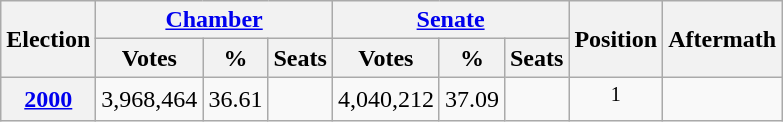<table class="wikitable" style="text-align: right;">
<tr>
<th rowspan="2">Election</th>
<th colspan="3"><a href='#'>Chamber</a></th>
<th colspan="3"><a href='#'>Senate</a></th>
<th rowspan="2">Position</th>
<th rowspan="2">Aftermath</th>
</tr>
<tr>
<th>Votes</th>
<th>%</th>
<th>Seats</th>
<th>Votes</th>
<th>%</th>
<th>Seats</th>
</tr>
<tr>
<th><a href='#'>2000</a></th>
<td>3,968,464</td>
<td>36.61</td>
<td></td>
<td>4,040,212</td>
<td>37.09</td>
<td></td>
<td style="text-align: center;"><sup>1</sup></td>
<td></td>
</tr>
</table>
